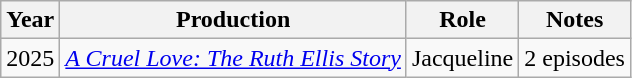<table class="wikitable">
<tr>
<th>Year</th>
<th>Production</th>
<th>Role</th>
<th>Notes</th>
</tr>
<tr>
<td>2025</td>
<td><a href='#'><em>A Cruel Love: The Ruth Ellis Story</em></a></td>
<td>Jacqueline</td>
<td>2 episodes</td>
</tr>
</table>
